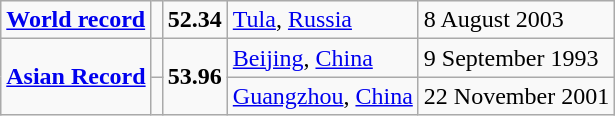<table class="wikitable">
<tr>
<td><strong><a href='#'>World record</a></strong></td>
<td></td>
<td><strong>52.34</strong></td>
<td><a href='#'>Tula</a>, <a href='#'>Russia</a></td>
<td>8 August 2003</td>
</tr>
<tr>
<td rowspan=2><strong><a href='#'>Asian Record</a></strong></td>
<td></td>
<td rowspan=2><strong>53.96</strong></td>
<td><a href='#'>Beijing</a>, <a href='#'>China</a></td>
<td>9 September 1993</td>
</tr>
<tr>
<td></td>
<td><a href='#'>Guangzhou</a>, <a href='#'>China</a></td>
<td>22 November 2001</td>
</tr>
</table>
